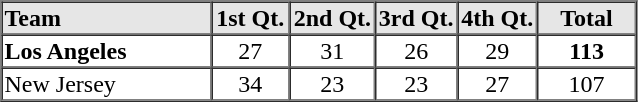<table border=1 cellspacing=0 width=425 style="margin-left:3em;">
<tr style="text-align:center; background-color:#e6e6e6;">
<th align=left width=16%>Team</th>
<th width=6%>1st Qt.</th>
<th width=6%>2nd Qt.</th>
<th width=6%>3rd Qt.</th>
<th width=6%>4th Qt.</th>
<th width=6%>Total</th>
</tr>
<tr style="text-align:center;">
<td align=left><strong>Los Angeles</strong></td>
<td>27</td>
<td>31</td>
<td>26</td>
<td>29</td>
<td><strong>113</strong></td>
</tr>
<tr style="text-align:center;">
<td align=left>New Jersey</td>
<td>34</td>
<td>23</td>
<td>23</td>
<td>27</td>
<td>107</td>
</tr>
<tr style="text-align:center;">
</tr>
</table>
